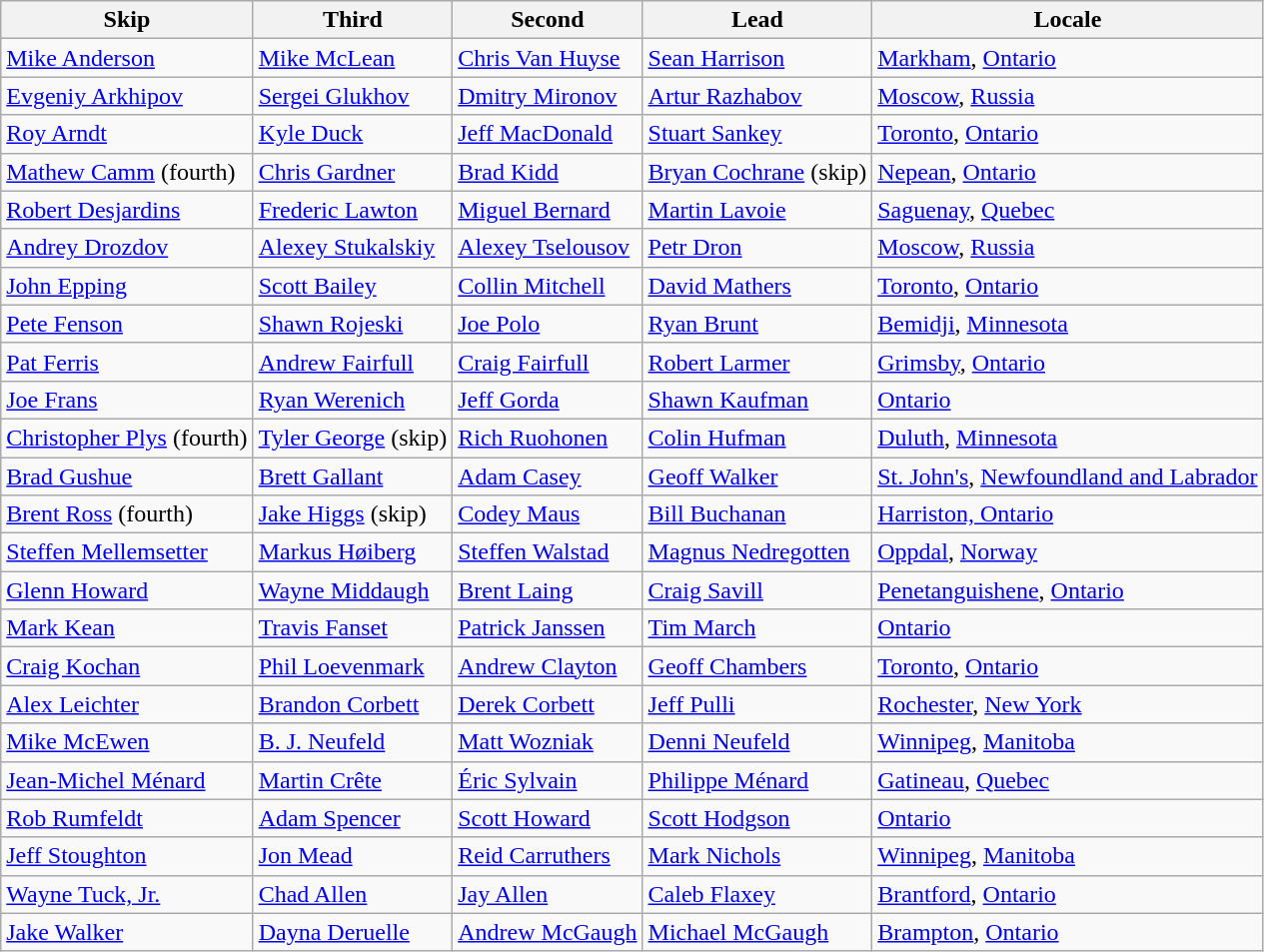<table class=wikitable>
<tr>
<th>Skip</th>
<th>Third</th>
<th>Second</th>
<th>Lead</th>
<th>Locale</th>
</tr>
<tr>
<td><a href='#'>Mike Anderson</a></td>
<td><a href='#'>Mike McLean</a></td>
<td><a href='#'>Chris Van Huyse</a></td>
<td><a href='#'>Sean Harrison</a></td>
<td> <a href='#'>Markham</a>, <a href='#'>Ontario</a></td>
</tr>
<tr>
<td><a href='#'>Evgeniy Arkhipov</a></td>
<td><a href='#'>Sergei Glukhov</a></td>
<td><a href='#'>Dmitry Mironov</a></td>
<td><a href='#'>Artur Razhabov</a></td>
<td> <a href='#'>Moscow</a>, <a href='#'>Russia</a></td>
</tr>
<tr>
<td><a href='#'>Roy Arndt</a></td>
<td><a href='#'>Kyle Duck</a></td>
<td><a href='#'>Jeff MacDonald</a></td>
<td><a href='#'>Stuart Sankey</a></td>
<td> <a href='#'>Toronto</a>, <a href='#'>Ontario</a></td>
</tr>
<tr>
<td><a href='#'>Mathew Camm</a> (fourth)</td>
<td><a href='#'>Chris Gardner</a></td>
<td><a href='#'>Brad Kidd</a></td>
<td><a href='#'>Bryan Cochrane</a> (skip)</td>
<td> <a href='#'>Nepean</a>, <a href='#'>Ontario</a></td>
</tr>
<tr>
<td><a href='#'>Robert Desjardins</a></td>
<td><a href='#'>Frederic Lawton</a></td>
<td><a href='#'>Miguel Bernard</a></td>
<td><a href='#'>Martin Lavoie</a></td>
<td> <a href='#'>Saguenay</a>, <a href='#'>Quebec</a></td>
</tr>
<tr>
<td><a href='#'>Andrey Drozdov</a></td>
<td><a href='#'>Alexey Stukalskiy</a></td>
<td><a href='#'>Alexey Tselousov</a></td>
<td><a href='#'>Petr Dron</a></td>
<td> <a href='#'>Moscow</a>, <a href='#'>Russia</a></td>
</tr>
<tr>
<td><a href='#'>John Epping</a></td>
<td><a href='#'>Scott Bailey</a></td>
<td><a href='#'>Collin Mitchell</a></td>
<td><a href='#'>David Mathers</a></td>
<td> <a href='#'>Toronto</a>, <a href='#'>Ontario</a></td>
</tr>
<tr>
<td><a href='#'>Pete Fenson</a></td>
<td><a href='#'>Shawn Rojeski</a></td>
<td><a href='#'>Joe Polo</a></td>
<td><a href='#'>Ryan Brunt</a></td>
<td> <a href='#'>Bemidji</a>, <a href='#'>Minnesota</a></td>
</tr>
<tr>
<td><a href='#'>Pat Ferris</a></td>
<td><a href='#'>Andrew Fairfull</a></td>
<td><a href='#'>Craig Fairfull</a></td>
<td><a href='#'>Robert Larmer</a></td>
<td> <a href='#'>Grimsby</a>, <a href='#'>Ontario</a></td>
</tr>
<tr>
<td><a href='#'>Joe Frans</a></td>
<td><a href='#'>Ryan Werenich</a></td>
<td><a href='#'>Jeff Gorda</a></td>
<td><a href='#'>Shawn Kaufman</a></td>
<td> <a href='#'>Ontario</a></td>
</tr>
<tr>
<td><a href='#'>Christopher Plys</a> (fourth)</td>
<td><a href='#'>Tyler George</a> (skip)</td>
<td><a href='#'>Rich Ruohonen</a></td>
<td><a href='#'>Colin Hufman</a></td>
<td> <a href='#'>Duluth</a>, <a href='#'>Minnesota</a></td>
</tr>
<tr>
<td><a href='#'>Brad Gushue</a></td>
<td><a href='#'>Brett Gallant</a></td>
<td><a href='#'>Adam Casey</a></td>
<td><a href='#'>Geoff Walker</a></td>
<td> <a href='#'>St. John's</a>, <a href='#'>Newfoundland and Labrador</a></td>
</tr>
<tr>
<td><a href='#'>Brent Ross</a> (fourth)</td>
<td><a href='#'>Jake Higgs</a> (skip)</td>
<td><a href='#'>Codey Maus</a></td>
<td><a href='#'>Bill Buchanan</a></td>
<td> <a href='#'>Harriston, Ontario</a></td>
</tr>
<tr>
<td><a href='#'>Steffen Mellemsetter</a></td>
<td><a href='#'>Markus Høiberg</a></td>
<td><a href='#'>Steffen Walstad</a></td>
<td><a href='#'>Magnus Nedregotten</a></td>
<td> <a href='#'>Oppdal</a>, <a href='#'>Norway</a></td>
</tr>
<tr>
<td><a href='#'>Glenn Howard</a></td>
<td><a href='#'>Wayne Middaugh</a></td>
<td><a href='#'>Brent Laing</a></td>
<td><a href='#'>Craig Savill</a></td>
<td> <a href='#'>Penetanguishene</a>, <a href='#'>Ontario</a></td>
</tr>
<tr>
<td><a href='#'>Mark Kean</a></td>
<td><a href='#'>Travis Fanset</a></td>
<td><a href='#'>Patrick Janssen</a></td>
<td><a href='#'>Tim March</a></td>
<td> <a href='#'>Ontario</a></td>
</tr>
<tr>
<td><a href='#'>Craig Kochan</a></td>
<td><a href='#'>Phil Loevenmark</a></td>
<td><a href='#'>Andrew Clayton</a></td>
<td><a href='#'>Geoff Chambers</a></td>
<td> <a href='#'>Toronto</a>, <a href='#'>Ontario</a></td>
</tr>
<tr>
<td><a href='#'>Alex Leichter</a></td>
<td><a href='#'>Brandon Corbett</a></td>
<td><a href='#'>Derek Corbett</a></td>
<td><a href='#'>Jeff Pulli</a></td>
<td> <a href='#'>Rochester</a>, <a href='#'>New York</a></td>
</tr>
<tr>
<td><a href='#'>Mike McEwen</a></td>
<td><a href='#'>B. J. Neufeld</a></td>
<td><a href='#'>Matt Wozniak</a></td>
<td><a href='#'>Denni Neufeld</a></td>
<td> <a href='#'>Winnipeg</a>, <a href='#'>Manitoba</a></td>
</tr>
<tr>
<td><a href='#'>Jean-Michel Ménard</a></td>
<td><a href='#'>Martin Crête</a></td>
<td><a href='#'>Éric Sylvain</a></td>
<td><a href='#'>Philippe Ménard</a></td>
<td> <a href='#'>Gatineau</a>, <a href='#'>Quebec</a></td>
</tr>
<tr>
<td><a href='#'>Rob Rumfeldt</a></td>
<td><a href='#'>Adam Spencer</a></td>
<td><a href='#'>Scott Howard</a></td>
<td><a href='#'>Scott Hodgson</a></td>
<td> <a href='#'>Ontario</a></td>
</tr>
<tr>
<td><a href='#'>Jeff Stoughton</a></td>
<td><a href='#'>Jon Mead</a></td>
<td><a href='#'>Reid Carruthers</a></td>
<td><a href='#'>Mark Nichols</a></td>
<td> <a href='#'>Winnipeg</a>, <a href='#'>Manitoba</a></td>
</tr>
<tr>
<td><a href='#'>Wayne Tuck, Jr.</a></td>
<td><a href='#'>Chad Allen</a></td>
<td><a href='#'>Jay Allen</a></td>
<td><a href='#'>Caleb Flaxey</a></td>
<td> <a href='#'>Brantford</a>, <a href='#'>Ontario</a></td>
</tr>
<tr>
<td><a href='#'>Jake Walker</a></td>
<td><a href='#'>Dayna Deruelle</a></td>
<td><a href='#'>Andrew McGaugh</a></td>
<td><a href='#'>Michael McGaugh</a></td>
<td> <a href='#'>Brampton</a>, <a href='#'>Ontario</a></td>
</tr>
</table>
